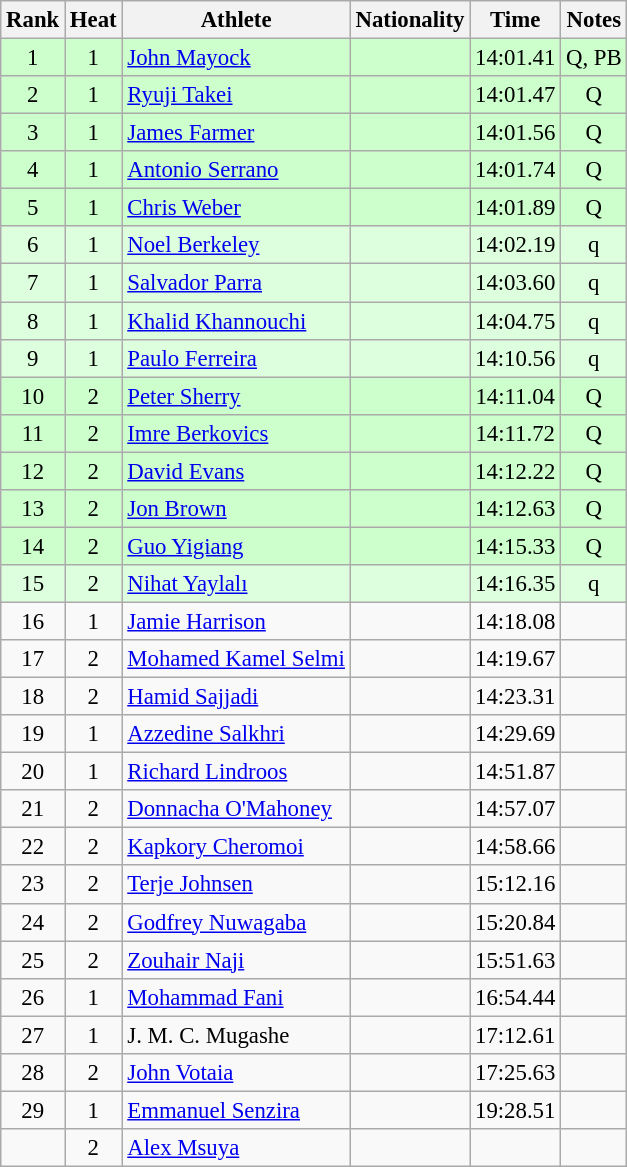<table class="wikitable sortable" style="text-align:center;font-size:95%">
<tr>
<th>Rank</th>
<th>Heat</th>
<th>Athlete</th>
<th>Nationality</th>
<th>Time</th>
<th>Notes</th>
</tr>
<tr bgcolor=ccffcc>
<td>1</td>
<td>1</td>
<td align="left"><a href='#'>John Mayock</a></td>
<td align=left></td>
<td>14:01.41</td>
<td>Q, PB</td>
</tr>
<tr bgcolor=ccffcc>
<td>2</td>
<td>1</td>
<td align="left"><a href='#'>Ryuji Takei</a></td>
<td align=left></td>
<td>14:01.47</td>
<td>Q</td>
</tr>
<tr bgcolor=ccffcc>
<td>3</td>
<td>1</td>
<td align="left"><a href='#'>James Farmer</a></td>
<td align=left></td>
<td>14:01.56</td>
<td>Q</td>
</tr>
<tr bgcolor=ccffcc>
<td>4</td>
<td>1</td>
<td align="left"><a href='#'>Antonio Serrano</a></td>
<td align=left></td>
<td>14:01.74</td>
<td>Q</td>
</tr>
<tr bgcolor=ccffcc>
<td>5</td>
<td>1</td>
<td align="left"><a href='#'>Chris Weber</a></td>
<td align=left></td>
<td>14:01.89</td>
<td>Q</td>
</tr>
<tr bgcolor=ddffdd>
<td>6</td>
<td>1</td>
<td align="left"><a href='#'>Noel Berkeley</a></td>
<td align=left></td>
<td>14:02.19</td>
<td>q</td>
</tr>
<tr bgcolor=ddffdd>
<td>7</td>
<td>1</td>
<td align="left"><a href='#'>Salvador Parra</a></td>
<td align=left></td>
<td>14:03.60</td>
<td>q</td>
</tr>
<tr bgcolor=ddffdd>
<td>8</td>
<td>1</td>
<td align="left"><a href='#'>Khalid Khannouchi</a></td>
<td align=left></td>
<td>14:04.75</td>
<td>q</td>
</tr>
<tr bgcolor=ddffdd>
<td>9</td>
<td>1</td>
<td align="left"><a href='#'>Paulo Ferreira</a></td>
<td align=left></td>
<td>14:10.56</td>
<td>q</td>
</tr>
<tr bgcolor=ccffcc>
<td>10</td>
<td>2</td>
<td align="left"><a href='#'>Peter Sherry</a></td>
<td align=left></td>
<td>14:11.04</td>
<td>Q</td>
</tr>
<tr bgcolor=ccffcc>
<td>11</td>
<td>2</td>
<td align="left"><a href='#'>Imre Berkovics</a></td>
<td align=left></td>
<td>14:11.72</td>
<td>Q</td>
</tr>
<tr bgcolor=ccffcc>
<td>12</td>
<td>2</td>
<td align="left"><a href='#'>David Evans</a></td>
<td align=left></td>
<td>14:12.22</td>
<td>Q</td>
</tr>
<tr bgcolor=ccffcc>
<td>13</td>
<td>2</td>
<td align="left"><a href='#'>Jon Brown</a></td>
<td align=left></td>
<td>14:12.63</td>
<td>Q</td>
</tr>
<tr bgcolor=ccffcc>
<td>14</td>
<td>2</td>
<td align="left"><a href='#'>Guo Yigiang</a></td>
<td align=left></td>
<td>14:15.33</td>
<td>Q</td>
</tr>
<tr bgcolor=ddffdd>
<td>15</td>
<td>2</td>
<td align="left"><a href='#'>Nihat Yaylalı</a></td>
<td align=left></td>
<td>14:16.35</td>
<td>q</td>
</tr>
<tr>
<td>16</td>
<td>1</td>
<td align="left"><a href='#'>Jamie Harrison</a></td>
<td align=left></td>
<td>14:18.08</td>
<td></td>
</tr>
<tr>
<td>17</td>
<td>2</td>
<td align="left"><a href='#'>Mohamed Kamel Selmi</a></td>
<td align=left></td>
<td>14:19.67</td>
<td></td>
</tr>
<tr>
<td>18</td>
<td>2</td>
<td align="left"><a href='#'>Hamid Sajjadi</a></td>
<td align=left></td>
<td>14:23.31</td>
<td></td>
</tr>
<tr>
<td>19</td>
<td>1</td>
<td align="left"><a href='#'>Azzedine Salkhri</a></td>
<td align=left></td>
<td>14:29.69</td>
<td></td>
</tr>
<tr>
<td>20</td>
<td>1</td>
<td align="left"><a href='#'>Richard Lindroos</a></td>
<td align=left></td>
<td>14:51.87</td>
<td></td>
</tr>
<tr>
<td>21</td>
<td>2</td>
<td align="left"><a href='#'>Donnacha O'Mahoney</a></td>
<td align=left></td>
<td>14:57.07</td>
<td></td>
</tr>
<tr>
<td>22</td>
<td>2</td>
<td align="left"><a href='#'>Kapkory Cheromoi</a></td>
<td align=left></td>
<td>14:58.66</td>
<td></td>
</tr>
<tr>
<td>23</td>
<td>2</td>
<td align="left"><a href='#'>Terje Johnsen</a></td>
<td align=left></td>
<td>15:12.16</td>
<td></td>
</tr>
<tr>
<td>24</td>
<td>2</td>
<td align="left"><a href='#'>Godfrey Nuwagaba</a></td>
<td align=left></td>
<td>15:20.84</td>
<td></td>
</tr>
<tr>
<td>25</td>
<td>2</td>
<td align="left"><a href='#'>Zouhair Naji</a></td>
<td align=left></td>
<td>15:51.63</td>
<td></td>
</tr>
<tr>
<td>26</td>
<td>1</td>
<td align="left"><a href='#'>Mohammad Fani</a></td>
<td align=left></td>
<td>16:54.44</td>
<td></td>
</tr>
<tr>
<td>27</td>
<td>1</td>
<td align="left">J. M. C. Mugashe</td>
<td align=left></td>
<td>17:12.61</td>
<td></td>
</tr>
<tr>
<td>28</td>
<td>2</td>
<td align="left"><a href='#'>John Votaia</a></td>
<td align=left></td>
<td>17:25.63</td>
<td></td>
</tr>
<tr>
<td>29</td>
<td>1</td>
<td align="left"><a href='#'>Emmanuel Senzira</a></td>
<td align=left></td>
<td>19:28.51</td>
<td></td>
</tr>
<tr>
<td></td>
<td>2</td>
<td align="left"><a href='#'>Alex Msuya</a></td>
<td align=left></td>
<td></td>
<td></td>
</tr>
</table>
